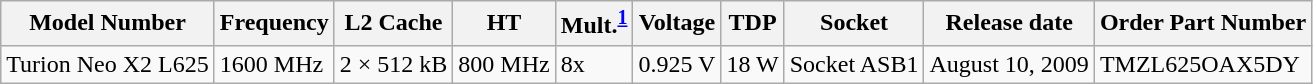<table class="wikitable">
<tr>
<th>Model Number</th>
<th>Frequency</th>
<th>L2 Cache</th>
<th>HT</th>
<th>Mult.<sup><a href='#'>1</a></sup></th>
<th>Voltage</th>
<th>TDP</th>
<th>Socket</th>
<th>Release date</th>
<th>Order Part Number</th>
</tr>
<tr>
<td>Turion Neo X2 L625</td>
<td>1600 MHz</td>
<td>2 × 512 kB</td>
<td>800 MHz</td>
<td>8x</td>
<td>0.925 V</td>
<td>18 W</td>
<td>Socket ASB1</td>
<td>August 10, 2009</td>
<td>TMZL625OAX5DY</td>
</tr>
</table>
